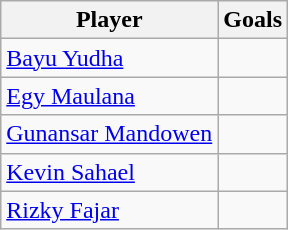<table class="wikitable sortable" style="text-align: left;">
<tr>
<th>Player</th>
<th>Goals</th>
</tr>
<tr>
<td><a href='#'>Bayu Yudha</a></td>
<td></td>
</tr>
<tr>
<td><a href='#'>Egy Maulana</a></td>
<td></td>
</tr>
<tr>
<td><a href='#'>Gunansar Mandowen</a></td>
<td></td>
</tr>
<tr>
<td><a href='#'>Kevin Sahael</a></td>
<td></td>
</tr>
<tr>
<td><a href='#'>Rizky Fajar</a></td>
<td></td>
</tr>
</table>
